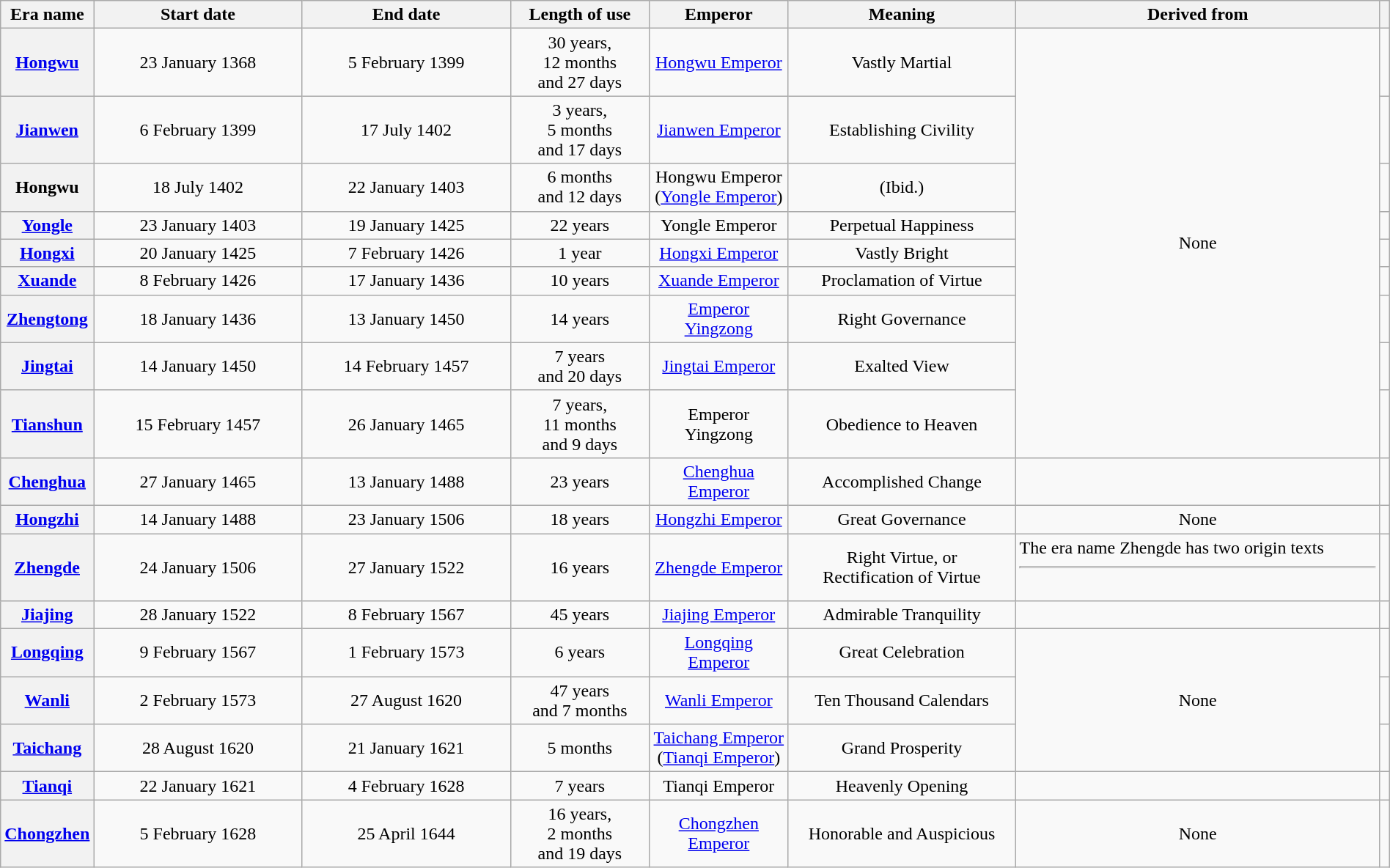<table class="wikitable plainrowreaders" style="width:100%; text-align:center">
<tr>
<th scope="col" style="width:6%;">Era name</th>
<th scope="col" style="width:15%;">Start date</th>
<th scope="col" style="width:15%;">End date</th>
<th scope="col" style="width:10%;">Length of use</th>
<th scope="col" style="width:10%;">Emperor</th>
<th>Meaning</th>
<th>Derived from</th>
<th scope="col"></th>
</tr>
<tr>
<th scope=row><a href='#'>Hongwu</a><br></th>
<td>23 January 1368<br><small></small></td>
<td style="text-align:center">5 February 1399<br><small></small></td>
<td>30 years,<br>12 months<br>and 27 days</td>
<td><a href='#'>Hongwu Emperor</a></td>
<td>Vastly Martial</td>
<td rowspan=9>None</td>
<td></td>
</tr>
<tr>
<th scope=row><a href='#'>Jianwen</a><br></th>
<td>6 February 1399<br><small></small></td>
<td>17 July 1402<br><small></small></td>
<td style="text-align:center">3 years,<br>5 months<br>and 17 days</td>
<td><a href='#'>Jianwen Emperor</a></td>
<td>Establishing Civility</td>
<td></td>
</tr>
<tr>
<th scope=row>Hongwu</th>
<td>18 July 1402<br><small></small></td>
<td>22 January 1403<br><small></small></td>
<td>6 months<br>and 12 days</td>
<td>Hongwu Emperor<br>(<a href='#'>Yongle Emperor</a>)</td>
<td>(Ibid.)</td>
<td></td>
</tr>
<tr>
<th scope=row><a href='#'>Yongle</a><br></th>
<td>23 January 1403<br><small></small></td>
<td>19 January 1425<br><small></small></td>
<td>22 years</td>
<td>Yongle Emperor</td>
<td>Perpetual Happiness</td>
<td></td>
</tr>
<tr>
<th scope=row><a href='#'>Hongxi</a><br></th>
<td>20 January 1425<br><small></small></td>
<td>7 February 1426<br><small></small></td>
<td>1 year</td>
<td><a href='#'>Hongxi Emperor</a></td>
<td>Vastly Bright</td>
<td></td>
</tr>
<tr>
<th scope=row><a href='#'>Xuande</a><br></th>
<td>8 February 1426<br><small></small></td>
<td>17 January 1436<br><small></small></td>
<td>10 years</td>
<td><a href='#'>Xuande Emperor</a></td>
<td>Proclamation of Virtue</td>
<td></td>
</tr>
<tr>
<th scope=row><a href='#'>Zhengtong</a><br></th>
<td>18 January 1436<br><small></small></td>
<td>13 January 1450<br><small></small></td>
<td>14 years</td>
<td><a href='#'>Emperor Yingzong</a></td>
<td>Right Governance</td>
<td></td>
</tr>
<tr>
<th scope=row><a href='#'>Jingtai</a><br></th>
<td>14 January 1450<br><small></small></td>
<td>14 February 1457<br><small></small></td>
<td>7 years<br>and 20 days</td>
<td><a href='#'>Jingtai Emperor</a></td>
<td>Exalted View</td>
<td></td>
</tr>
<tr>
<th scope=row><a href='#'>Tianshun</a><br></th>
<td>15 February 1457<br><small></small></td>
<td>26 January 1465<br><small></small></td>
<td>7 years,<br>11 months<br>and 9 days</td>
<td>Emperor Yingzong</td>
<td>Obedience to Heaven</td>
<td></td>
</tr>
<tr>
<th scope=row><a href='#'>Chenghua</a><br></th>
<td>27 January 1465<br><small></small></td>
<td>13 January 1488<br><small></small></td>
<td>23 years</td>
<td><a href='#'>Chenghua Emperor</a></td>
<td>Accomplished Change</td>
<td style="text-align:left"><br></td>
<td></td>
</tr>
<tr>
<th scope=row><a href='#'>Hongzhi</a><br></th>
<td>14 January 1488<br><small></small></td>
<td>23 January 1506<br><small></small></td>
<td>18 years</td>
<td><a href='#'>Hongzhi Emperor</a></td>
<td>Great Governance</td>
<td>None</td>
<td></td>
</tr>
<tr>
<th scope=row><a href='#'>Zhengde</a><br></th>
<td>24 January 1506<br><small></small></td>
<td>27 January 1522<br><small></small></td>
<td>16 years</td>
<td><a href='#'>Zhengde Emperor</a></td>
<td>Right Virtue, or<br>Rectification of Virtue</td>
<td style="text-align:left">The era name Zhengde has two origin texts<hr><br></td>
<td></td>
</tr>
<tr>
<th scope=row><a href='#'>Jiajing</a><br></th>
<td>28 January 1522<br><small></small></td>
<td>8 February 1567<br><small></small></td>
<td>45 years</td>
<td><a href='#'>Jiajing Emperor</a></td>
<td style="text-align:center">Admirable Tranquility</td>
<td style="text-align:left"><br></td>
<td></td>
</tr>
<tr>
<th scope=row><a href='#'>Longqing</a><br></th>
<td>9 February 1567<br><small></small></td>
<td>1 February 1573<br><small></small></td>
<td>6 years</td>
<td><a href='#'>Longqing Emperor</a></td>
<td>Great Celebration</td>
<td rowspan=3>None</td>
<td></td>
</tr>
<tr>
<th scope=row><a href='#'>Wanli</a><br></th>
<td>2 February 1573<br><small></small></td>
<td>27 August 1620<br><small></small></td>
<td>47 years<br>and 7 months</td>
<td><a href='#'>Wanli Emperor</a></td>
<td>Ten Thousand Calendars</td>
<td></td>
</tr>
<tr>
<th scope=row><a href='#'>Taichang</a><br></th>
<td>28 August 1620<br><small></small></td>
<td>21 January 1621<br><small></small></td>
<td>5 months</td>
<td><a href='#'>Taichang Emperor</a><br>(<a href='#'>Tianqi Emperor</a>)</td>
<td>Grand Prosperity</td>
<td></td>
</tr>
<tr>
<th scope=row><a href='#'>Tianqi</a><br></th>
<td>22 January 1621<br><small></small></td>
<td>4 February 1628<br><small></small></td>
<td>7 years</td>
<td>Tianqi Emperor</td>
<td>Heavenly Opening</td>
<td style="text-align:left"><br></td>
<td></td>
</tr>
<tr>
<th scope=row><a href='#'>Chongzhen</a><br></th>
<td>5 February 1628<br><small></small></td>
<td>25 April 1644<br><small></small></td>
<td>16 years,<br>2 months<br>and 19 days</td>
<td><a href='#'>Chongzhen Emperor</a></td>
<td>Honorable and Auspicious</td>
<td>None</td>
<td></td>
</tr>
</table>
